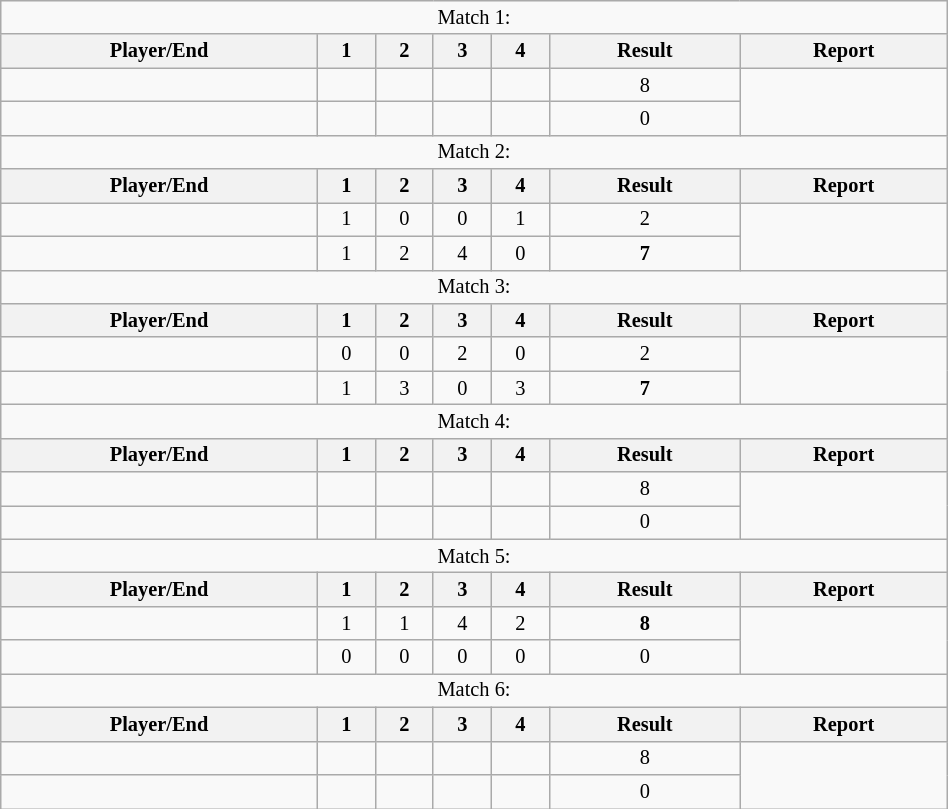<table class="wikitable" style=font-size:85%;text-align:center;width:50%>
<tr>
<td colspan="7">Match 1:</td>
</tr>
<tr>
<th>Player/End</th>
<th>1</th>
<th>2</th>
<th>3</th>
<th>4</th>
<th>Result</th>
<th>Report</th>
</tr>
<tr>
<td align=left><strong></strong></td>
<td></td>
<td></td>
<td></td>
<td></td>
<td>8</td>
<td rowspan="2"></td>
</tr>
<tr>
<td align=left></td>
<td></td>
<td></td>
<td></td>
<td></td>
<td>0 </td>
</tr>
<tr>
<td colspan="7">Match 2:</td>
</tr>
<tr>
<th>Player/End</th>
<th>1</th>
<th>2</th>
<th>3</th>
<th>4</th>
<th>Result</th>
<th>Report</th>
</tr>
<tr>
<td align=left></td>
<td>1</td>
<td>0</td>
<td>0</td>
<td>1</td>
<td>2</td>
<td rowspan="2"></td>
</tr>
<tr>
<td align=left></td>
<td>1</td>
<td>2</td>
<td>4</td>
<td>0</td>
<td><strong>7</strong></td>
</tr>
<tr>
<td colspan="7">Match 3:</td>
</tr>
<tr>
<th>Player/End</th>
<th>1</th>
<th>2</th>
<th>3</th>
<th>4</th>
<th>Result</th>
<th>Report</th>
</tr>
<tr>
<td align=left></td>
<td>0</td>
<td>0</td>
<td>2</td>
<td>0</td>
<td>2</td>
<td rowspan="2"></td>
</tr>
<tr>
<td align=left><strong></strong></td>
<td>1</td>
<td>3</td>
<td>0</td>
<td>3</td>
<td><strong>7</strong></td>
</tr>
<tr>
<td colspan="7">Match 4:</td>
</tr>
<tr>
<th>Player/End</th>
<th>1</th>
<th>2</th>
<th>3</th>
<th>4</th>
<th>Result</th>
<th>Report</th>
</tr>
<tr>
<td align=left><strong></strong></td>
<td></td>
<td></td>
<td></td>
<td></td>
<td>8</td>
<td rowspan="2"></td>
</tr>
<tr>
<td align=left></td>
<td></td>
<td></td>
<td></td>
<td></td>
<td>0 </td>
</tr>
<tr>
<td colspan="7">Match 5:</td>
</tr>
<tr>
<th>Player/End</th>
<th>1</th>
<th>2</th>
<th>3</th>
<th>4</th>
<th>Result</th>
<th>Report</th>
</tr>
<tr>
<td align=left><strong></strong></td>
<td>1</td>
<td>1</td>
<td>4</td>
<td>2</td>
<td><strong>8</strong></td>
<td rowspan="2"></td>
</tr>
<tr>
<td align=left></td>
<td>0</td>
<td>0</td>
<td>0</td>
<td>0</td>
<td>0</td>
</tr>
<tr>
<td colspan="7">Match 6:</td>
</tr>
<tr>
<th>Player/End</th>
<th>1</th>
<th>2</th>
<th>3</th>
<th>4</th>
<th>Result</th>
<th>Report</th>
</tr>
<tr>
<td align=left><strong> </strong></td>
<td></td>
<td></td>
<td></td>
<td></td>
<td>8</td>
<td rowspan="2"></td>
</tr>
<tr>
<td align=left></td>
<td></td>
<td></td>
<td></td>
<td></td>
<td>0 </td>
</tr>
</table>
